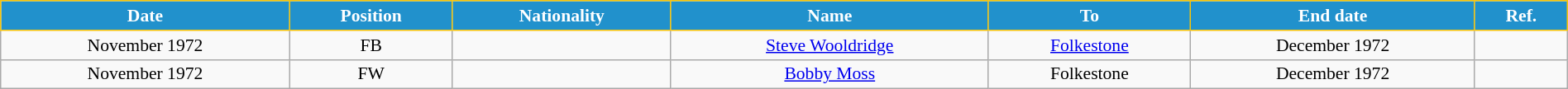<table class="wikitable" style="text-align:center; font-size:90%; width:100%;">
<tr>
<th style="background:#2191CC; color:white; border:1px solid #F7C408; text-align:center;">Date</th>
<th style="background:#2191CC; color:white; border:1px solid #F7C408; text-align:center;">Position</th>
<th style="background:#2191CC; color:white; border:1px solid #F7C408; text-align:center;">Nationality</th>
<th style="background:#2191CC; color:white; border:1px solid #F7C408; text-align:center;">Name</th>
<th style="background:#2191CC; color:white; border:1px solid #F7C408; text-align:center;">To</th>
<th style="background:#2191CC; color:white; border:1px solid #F7C408; text-align:center;">End date</th>
<th style="background:#2191CC; color:white; border:1px solid #F7C408; text-align:center;">Ref.</th>
</tr>
<tr>
<td>November 1972</td>
<td>FB</td>
<td></td>
<td><a href='#'>Steve Wooldridge</a></td>
<td> <a href='#'>Folkestone</a></td>
<td>December 1972</td>
<td></td>
</tr>
<tr>
<td>November 1972</td>
<td>FW</td>
<td></td>
<td><a href='#'>Bobby Moss</a></td>
<td> Folkestone</td>
<td>December 1972</td>
<td></td>
</tr>
</table>
